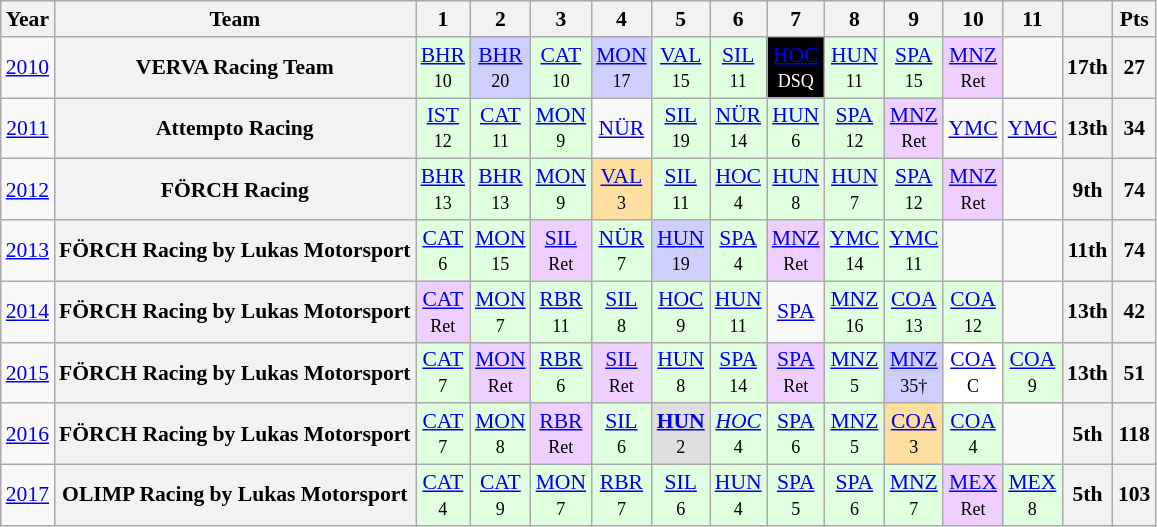<table class="wikitable" style="text-align:center; font-size:90%">
<tr>
<th>Year</th>
<th>Team</th>
<th>1</th>
<th>2</th>
<th>3</th>
<th>4</th>
<th>5</th>
<th>6</th>
<th>7</th>
<th>8</th>
<th>9</th>
<th>10</th>
<th>11</th>
<th></th>
<th>Pts</th>
</tr>
<tr>
<td><a href='#'>2010</a></td>
<th>VERVA Racing Team</th>
<td style="background:#DFFFDF;"><a href='#'>BHR</a><br><small>10</small></td>
<td style="background:#CFCFFF;"><a href='#'>BHR</a><br><small>20</small></td>
<td style="background:#DFFFDF;"><a href='#'>CAT</a><br><small>10</small></td>
<td style="background:#CFCFFF;"><a href='#'>MON</a><br><small>17</small></td>
<td style="background:#DFFFDF;"><a href='#'>VAL</a><br><small>15</small></td>
<td style="background:#DFFFDF;"><a href='#'>SIL</a><br><small>11</small></td>
<td style="background:#000000; color:#ffffff"><a href='#'><span>HOC</span></a><br><small>DSQ</small></td>
<td style="background:#DFFFDF;"><a href='#'>HUN</a><br><small>11</small></td>
<td style="background:#DFFFDF;"><a href='#'>SPA</a><br><small>15</small></td>
<td style="background:#EFCFFF;"><a href='#'>MNZ</a><br><small>Ret</small></td>
<td></td>
<th>17th</th>
<th>27</th>
</tr>
<tr>
<td><a href='#'>2011</a></td>
<th>Attempto Racing</th>
<td style="background:#DFFFDF;"><a href='#'>IST</a><br><small>12</small></td>
<td style="background:#DFFFDF;"><a href='#'>CAT</a><br><small>11</small></td>
<td style="background:#DFFFDF;"><a href='#'>MON</a><br><small>9</small></td>
<td><a href='#'>NÜR</a></td>
<td style="background:#DFFFDF;"><a href='#'>SIL</a><br><small>19</small></td>
<td style="background:#DFFFDF;"><a href='#'>NÜR</a><br><small>14</small></td>
<td style="background:#DFFFDF;"><a href='#'>HUN</a><br><small>6</small></td>
<td style="background:#DFFFDF;"><a href='#'>SPA</a><br><small>12</small></td>
<td style="background:#EFCFFF;"><a href='#'>MNZ</a><br><small>Ret</small></td>
<td><a href='#'>YMC</a></td>
<td><a href='#'>YMC</a></td>
<th>13th</th>
<th>34</th>
</tr>
<tr>
<td><a href='#'>2012</a></td>
<th>FÖRCH Racing</th>
<td style="background:#DFFFDF;"><a href='#'>BHR</a><br><small>13</small></td>
<td style="background:#DFFFDF;"><a href='#'>BHR</a><br><small>13</small></td>
<td style="background:#DFFFDF;"><a href='#'>MON</a><br><small>9</small></td>
<td style="background:#FFDF9F;"><a href='#'>VAL</a><br><small>3</small></td>
<td style="background:#DFFFDF;"><a href='#'>SIL</a><br><small>11</small></td>
<td style="background:#DFFFDF;"><a href='#'>HOC</a><br><small>4</small></td>
<td style="background:#DFFFDF;"><a href='#'>HUN</a><br><small>8</small></td>
<td style="background:#DFFFDF;"><a href='#'>HUN</a><br><small>7</small></td>
<td style="background:#DFFFDF;"><a href='#'>SPA</a><br><small>12</small></td>
<td style="background:#EFCFFF;"><a href='#'>MNZ</a><br><small>Ret</small></td>
<td></td>
<th>9th</th>
<th>74</th>
</tr>
<tr>
<td><a href='#'>2013</a></td>
<th>FÖRCH Racing by Lukas Motorsport</th>
<td style="background:#DFFFDF;"><a href='#'>CAT</a><br><small>6</small></td>
<td style="background:#DFFFDF;"><a href='#'>MON</a><br><small>15</small></td>
<td style="background:#EFCFFF;"><a href='#'>SIL</a><br><small>Ret</small></td>
<td style="background:#DFFFDF;"><a href='#'>NÜR</a><br><small>7</small></td>
<td style="background:#CFCFFF;"><a href='#'>HUN</a><br><small>19</small></td>
<td style="background:#DFFFDF;"><a href='#'>SPA</a><br><small>4</small></td>
<td style="background:#EFCFFF;"><a href='#'>MNZ</a><br><small>Ret</small></td>
<td style="background:#DFFFDF;"><a href='#'>YMC</a><br><small>14</small></td>
<td style="background:#DFFFDF;"><a href='#'>YMC</a><br><small>11</small></td>
<td></td>
<td></td>
<th>11th</th>
<th>74</th>
</tr>
<tr>
<td><a href='#'>2014</a></td>
<th>FÖRCH Racing by Lukas Motorsport</th>
<td style="background:#EFCFFF;"><a href='#'>CAT</a><br><small>Ret</small></td>
<td style="background:#DFFFDF;"><a href='#'>MON</a><br><small>7</small></td>
<td style="background:#DFFFDF;"><a href='#'>RBR</a><br><small>11</small></td>
<td style="background:#DFFFDF;"><a href='#'>SIL</a><br><small>8</small></td>
<td style="background:#DFFFDF;"><a href='#'>HOC</a><br><small>9</small></td>
<td style="background:#DFFFDF;"><a href='#'>HUN</a><br><small>11</small></td>
<td><a href='#'>SPA</a></td>
<td style="background:#DFFFDF;"><a href='#'>MNZ</a><br><small>16</small></td>
<td style="background:#DFFFDF;"><a href='#'>COA</a><br><small>13</small></td>
<td style="background:#DFFFDF;"><a href='#'>COA</a><br><small>12</small></td>
<td></td>
<th>13th</th>
<th>42</th>
</tr>
<tr>
<td><a href='#'>2015</a></td>
<th>FÖRCH Racing by Lukas Motorsport</th>
<td style="background:#DFFFDF;"><a href='#'>CAT</a><br><small>7</small></td>
<td style="background:#EFCFFF;"><a href='#'>MON</a><br><small>Ret</small></td>
<td style="background:#DFFFDF;"><a href='#'>RBR</a><br><small>6</small></td>
<td style="background:#EFCFFF;"><a href='#'>SIL</a><br><small>Ret</small></td>
<td style="background:#DFFFDF;"><a href='#'>HUN</a><br><small>8</small></td>
<td style="background:#DFFFDF;"><a href='#'>SPA</a><br><small>14</small></td>
<td style="background:#EFCFFF;"><a href='#'>SPA</a><br><small>Ret</small></td>
<td style="background:#DFFFDF;"><a href='#'>MNZ</a><br><small>5</small></td>
<td style="background:#CFCFFF;"><a href='#'>MNZ</a><br><small>35†</small></td>
<td style="background:#FFFFFF;"><a href='#'>COA</a><br><small>C</small></td>
<td style="background:#DFFFDF;"><a href='#'>COA</a><br><small>9</small></td>
<th>13th</th>
<th>51</th>
</tr>
<tr>
<td><a href='#'>2016</a></td>
<th>FÖRCH Racing by Lukas Motorsport</th>
<td style="background:#DFFFDF;"><a href='#'>CAT</a><br><small>7</small></td>
<td style="background:#DFFFDF;"><a href='#'>MON</a><br><small>8</small></td>
<td style="background:#EFCFFF;"><a href='#'>RBR</a><br><small>Ret</small></td>
<td style="background:#DFFFDF;"><a href='#'>SIL</a><br><small>6</small></td>
<td style="background:#DFDFDF;"><strong><a href='#'>HUN</a></strong><br><small>2</small></td>
<td style="background:#DFFFDF;"><em><a href='#'>HOC</a></em><br><small>4</small></td>
<td style="background:#DFFFDF;"><a href='#'>SPA</a><br><small>6</small></td>
<td style="background:#DFFFDF;"><a href='#'>MNZ</a><br><small>5</small></td>
<td style="background:#FFDF9F;"><a href='#'>COA</a><br><small>3</small></td>
<td style="background:#DFFFDF;"><a href='#'>COA</a><br><small>4</small></td>
<td></td>
<th>5th</th>
<th>118</th>
</tr>
<tr>
<td><a href='#'>2017</a></td>
<th>OLIMP Racing by Lukas Motorsport</th>
<td style="background:#DFFFDF;"><a href='#'>CAT</a><br><small>4</small></td>
<td style="background:#DFFFDF;"><a href='#'>CAT</a><br><small>9</small></td>
<td style="background:#DFFFDF;"><a href='#'>MON</a><br><small>7</small></td>
<td style="background:#DFFFDF;"><a href='#'>RBR</a><br><small>7</small></td>
<td style="background:#DFFFDF;"><a href='#'>SIL</a><br><small>6</small></td>
<td style="background:#DFFFDF;"><a href='#'>HUN</a><br><small>4</small></td>
<td style="background:#DFFFDF;"><a href='#'>SPA</a><br><small>5</small></td>
<td style="background:#DFFFDF;"><a href='#'>SPA</a><br><small>6</small></td>
<td style="background:#DFFFDF;"><a href='#'>MNZ</a><br><small>7</small></td>
<td style="background:#EFCFFF;"><a href='#'>MEX</a><br><small>Ret</small></td>
<td style="background:#DFFFDF;"><a href='#'>MEX</a><br><small>8</small></td>
<th>5th</th>
<th>103</th>
</tr>
</table>
